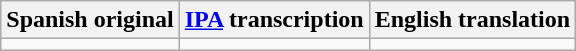<table class="wikitable">
<tr>
<th>Spanish original</th>
<th><a href='#'>IPA</a> transcription</th>
<th>English translation</th>
</tr>
<tr style="vertical-align:top; text-align:center; white-space:nowrap;">
<td></td>
<td></td>
<td></td>
</tr>
</table>
